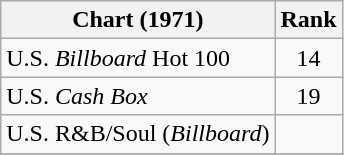<table class="wikitable sortable">
<tr>
<th align="left">Chart (1971)</th>
<th style="text-align:center;">Rank</th>
</tr>
<tr>
<td>U.S. <em>Billboard</em> Hot 100 </td>
<td style="text-align:center;">14</td>
</tr>
<tr>
<td>U.S. <em>Cash Box</em> </td>
<td style="text-align:center;">19</td>
</tr>
<tr>
<td>U.S. R&B/Soul (<em>Billboard</em>)</td>
<td></td>
</tr>
<tr>
</tr>
</table>
